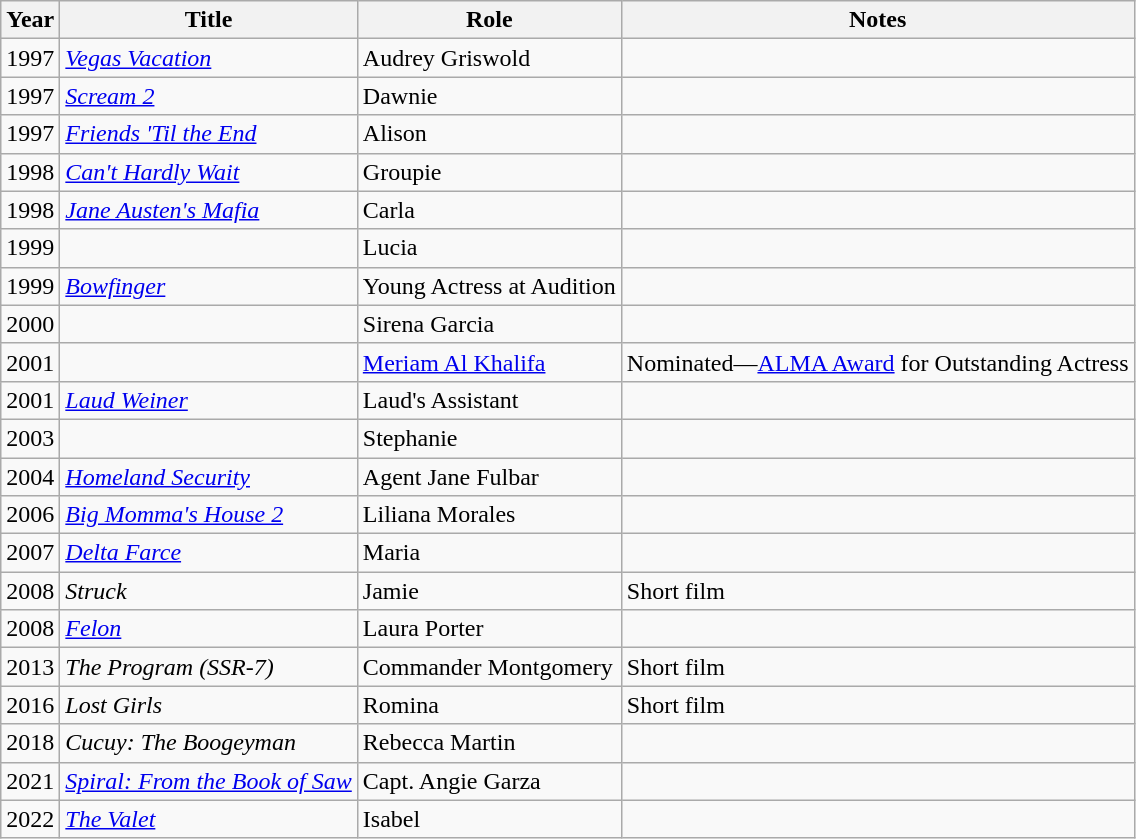<table class="wikitable sortable">
<tr>
<th>Year</th>
<th>Title</th>
<th>Role</th>
<th class="unsortable">Notes</th>
</tr>
<tr>
<td>1997</td>
<td><em><a href='#'>Vegas Vacation</a></em></td>
<td>Audrey Griswold</td>
<td></td>
</tr>
<tr>
<td>1997</td>
<td><em><a href='#'>Scream 2</a></em></td>
<td>Dawnie</td>
<td></td>
</tr>
<tr>
<td>1997</td>
<td><em><a href='#'>Friends 'Til the End</a></em></td>
<td>Alison</td>
<td></td>
</tr>
<tr>
<td>1998</td>
<td><em><a href='#'>Can't Hardly Wait</a></em></td>
<td>Groupie</td>
<td></td>
</tr>
<tr>
<td>1998</td>
<td><em><a href='#'>Jane Austen's Mafia</a></em></td>
<td>Carla</td>
<td></td>
</tr>
<tr>
<td>1999</td>
<td><em></em></td>
<td>Lucia</td>
<td></td>
</tr>
<tr>
<td>1999</td>
<td><em><a href='#'>Bowfinger</a></em></td>
<td>Young Actress at Audition</td>
<td></td>
</tr>
<tr>
<td>2000</td>
<td><em></em></td>
<td>Sirena Garcia</td>
<td></td>
</tr>
<tr>
<td>2001</td>
<td><em></em></td>
<td><a href='#'>Meriam Al Khalifa</a></td>
<td>Nominated—<a href='#'>ALMA Award</a> for Outstanding Actress</td>
</tr>
<tr>
<td>2001</td>
<td><em><a href='#'>Laud Weiner</a></em></td>
<td>Laud's Assistant</td>
<td></td>
</tr>
<tr>
<td>2003</td>
<td><em></em></td>
<td>Stephanie</td>
<td></td>
</tr>
<tr>
<td>2004</td>
<td><em><a href='#'>Homeland Security</a></em></td>
<td>Agent Jane Fulbar</td>
<td></td>
</tr>
<tr>
<td>2006</td>
<td><em><a href='#'>Big Momma's House 2</a></em></td>
<td>Liliana Morales</td>
<td></td>
</tr>
<tr>
<td>2007</td>
<td><em><a href='#'>Delta Farce</a></em></td>
<td>Maria</td>
<td></td>
</tr>
<tr>
<td>2008</td>
<td><em>Struck</em></td>
<td>Jamie</td>
<td>Short film</td>
</tr>
<tr>
<td>2008</td>
<td><em><a href='#'>Felon</a></em></td>
<td>Laura Porter</td>
<td></td>
</tr>
<tr>
<td>2013</td>
<td><em>The Program (SSR-7)</em></td>
<td>Commander Montgomery</td>
<td>Short film</td>
</tr>
<tr>
<td>2016</td>
<td><em>Lost Girls</em></td>
<td>Romina</td>
<td>Short film</td>
</tr>
<tr>
<td>2018</td>
<td><em>Cucuy: The Boogeyman</em></td>
<td>Rebecca Martin</td>
<td></td>
</tr>
<tr>
<td>2021</td>
<td><em><a href='#'>Spiral: From the Book of Saw</a></em></td>
<td>Capt. Angie Garza</td>
<td></td>
</tr>
<tr>
<td>2022</td>
<td><em><a href='#'>The Valet</a></em></td>
<td>Isabel</td>
<td></td>
</tr>
</table>
